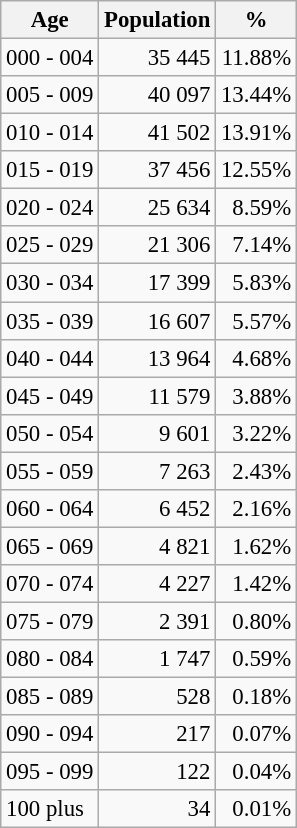<table class="wikitable" style="font-size: 95%; text-align: right">
<tr>
<th>Age</th>
<th>Population</th>
<th>%</th>
</tr>
<tr>
<td align=left>000 - 004</td>
<td>35 445</td>
<td>11.88%</td>
</tr>
<tr>
<td align=left>005 - 009</td>
<td>40 097</td>
<td>13.44%</td>
</tr>
<tr>
<td align=left>010 - 014</td>
<td>41 502</td>
<td>13.91%</td>
</tr>
<tr>
<td align=left>015 - 019</td>
<td>37 456</td>
<td>12.55%</td>
</tr>
<tr>
<td align=left>020 - 024</td>
<td>25 634</td>
<td>8.59%</td>
</tr>
<tr>
<td align=left>025 - 029</td>
<td>21 306</td>
<td>7.14%</td>
</tr>
<tr>
<td align=left>030 - 034</td>
<td>17 399</td>
<td>5.83%</td>
</tr>
<tr>
<td align=left>035 - 039</td>
<td>16 607</td>
<td>5.57%</td>
</tr>
<tr>
<td align=left>040 - 044</td>
<td>13 964</td>
<td>4.68%</td>
</tr>
<tr>
<td align=left>045 - 049</td>
<td>11 579</td>
<td>3.88%</td>
</tr>
<tr>
<td align=left>050 - 054</td>
<td>9 601</td>
<td>3.22%</td>
</tr>
<tr>
<td align=left>055 - 059</td>
<td>7 263</td>
<td>2.43%</td>
</tr>
<tr>
<td align=left>060 - 064</td>
<td>6 452</td>
<td>2.16%</td>
</tr>
<tr>
<td align=left>065 - 069</td>
<td>4 821</td>
<td>1.62%</td>
</tr>
<tr>
<td align=left>070 - 074</td>
<td>4 227</td>
<td>1.42%</td>
</tr>
<tr>
<td align=left>075 - 079</td>
<td>2 391</td>
<td>0.80%</td>
</tr>
<tr>
<td align=left>080 - 084</td>
<td>1 747</td>
<td>0.59%</td>
</tr>
<tr>
<td align=left>085 - 089</td>
<td>528</td>
<td>0.18%</td>
</tr>
<tr>
<td align=left>090 - 094</td>
<td>217</td>
<td>0.07%</td>
</tr>
<tr>
<td align=left>095 - 099</td>
<td>122</td>
<td>0.04%</td>
</tr>
<tr>
<td align=left>100 plus</td>
<td>34</td>
<td>0.01%</td>
</tr>
</table>
